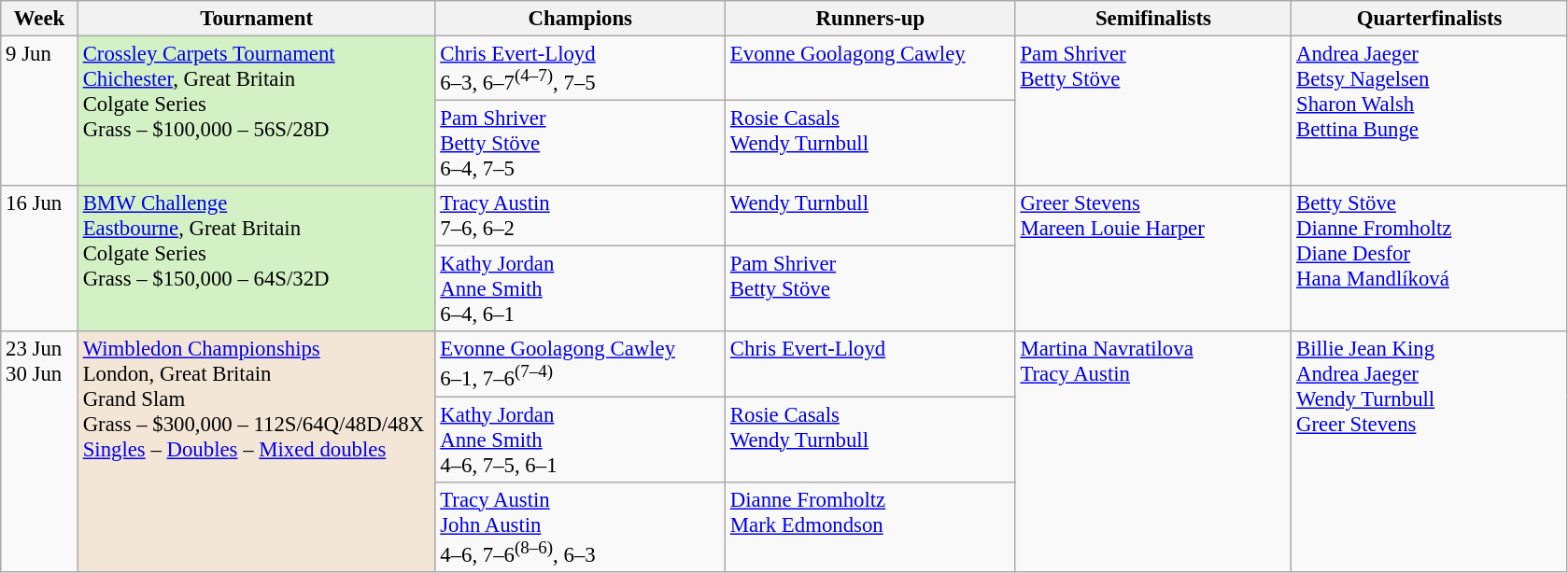<table class=wikitable style=font-size:95%>
<tr>
<th style="width:48px;">Week</th>
<th style="width:248px;">Tournament</th>
<th style="width:200px;">Champions</th>
<th style="width:200px;">Runners-up</th>
<th style="width:190px;">Semifinalists</th>
<th style="width:190px;">Quarterfinalists</th>
</tr>
<tr valign="top">
<td rowspan=2>9 Jun</td>
<td rowspan=2 bgcolor=#D4F1C5><a href='#'>Crossley Carpets Tournament</a><br> <a href='#'>Chichester</a>, Great Britain<br>Colgate Series<br>Grass – $100,000 – 56S/28D</td>
<td> <a href='#'>Chris Evert-Lloyd</a><br>6–3, 6–7<sup>(4–7)</sup>, 7–5</td>
<td> <a href='#'>Evonne Goolagong Cawley</a></td>
<td rowspan=2> <a href='#'>Pam Shriver</a><br> <a href='#'>Betty Stöve</a></td>
<td rowspan=2> <a href='#'>Andrea Jaeger</a><br> <a href='#'>Betsy Nagelsen</a><br>  <a href='#'>Sharon Walsh</a><br> <a href='#'>Bettina Bunge</a></td>
</tr>
<tr valign="top">
<td> <a href='#'>Pam Shriver</a><br> <a href='#'>Betty Stöve</a><br> 6–4, 7–5</td>
<td> <a href='#'>Rosie Casals</a><br> <a href='#'>Wendy Turnbull</a></td>
</tr>
<tr valign="top">
<td rowspan=2>16 Jun</td>
<td rowspan=2 bgcolor=#D4F1C5><a href='#'>BMW Challenge</a><br> <a href='#'>Eastbourne</a>, Great Britain<br>Colgate Series<br>Grass – $150,000 – 64S/32D</td>
<td> <a href='#'>Tracy Austin</a><br>7–6, 6–2</td>
<td> <a href='#'>Wendy Turnbull</a></td>
<td rowspan=2> <a href='#'>Greer Stevens</a><br> <a href='#'>Mareen Louie Harper</a></td>
<td rowspan=2> <a href='#'>Betty Stöve</a><br> <a href='#'>Dianne Fromholtz</a><br>  <a href='#'>Diane Desfor</a><br> <a href='#'>Hana Mandlíková</a></td>
</tr>
<tr valign="top">
<td> <a href='#'>Kathy Jordan</a> <br> <a href='#'>Anne Smith</a><br> 6–4, 6–1</td>
<td> <a href='#'>Pam Shriver</a> <br> <a href='#'>Betty Stöve</a></td>
</tr>
<tr valign=top>
<td rowspan=3>23 Jun<br>30 Jun</td>
<td rowspan=3 style="background:#F3E6D7;"><a href='#'>Wimbledon Championships</a><br> London, Great Britain<br>Grand Slam<br>Grass – $300,000 – 112S/64Q/48D/48X <br><a href='#'>Singles</a> – <a href='#'>Doubles</a> – <a href='#'>Mixed doubles</a></td>
<td> <a href='#'>Evonne Goolagong Cawley</a> <br>6–1, 7–6<sup>(7–4)</sup></td>
<td> <a href='#'>Chris Evert-Lloyd</a></td>
<td rowspan=3> <a href='#'>Martina Navratilova</a> <br> <a href='#'>Tracy Austin</a></td>
<td rowspan=3> <a href='#'>Billie Jean King</a><br> <a href='#'>Andrea Jaeger</a><br>  <a href='#'>Wendy Turnbull</a><br> <a href='#'>Greer Stevens</a></td>
</tr>
<tr valign="top">
<td> <a href='#'>Kathy Jordan</a> <br> <a href='#'>Anne Smith</a> <br>4–6, 7–5, 6–1</td>
<td> <a href='#'>Rosie Casals</a><br> <a href='#'>Wendy Turnbull</a></td>
</tr>
<tr valign="top">
<td> <a href='#'>Tracy Austin</a><br> <a href='#'>John Austin</a> <br>4–6, 7–6<sup>(8–6)</sup>, 6–3</td>
<td> <a href='#'>Dianne Fromholtz</a><br> <a href='#'>Mark Edmondson</a></td>
</tr>
</table>
